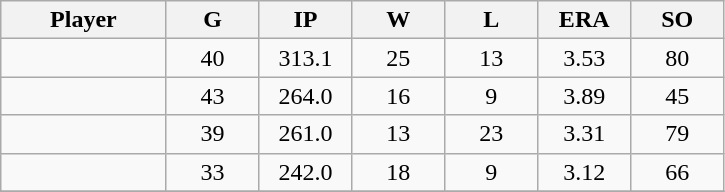<table class="wikitable sortable">
<tr>
<th bgcolor="#DDDDFF" width="16%">Player</th>
<th bgcolor="#DDDDFF" width="9%">G</th>
<th bgcolor="#DDDDFF" width="9%">IP</th>
<th bgcolor="#DDDDFF" width="9%">W</th>
<th bgcolor="#DDDDFF" width="9%">L</th>
<th bgcolor="#DDDDFF" width="9%">ERA</th>
<th bgcolor="#DDDDFF" width="9%">SO</th>
</tr>
<tr align="center">
<td></td>
<td>40</td>
<td>313.1</td>
<td>25</td>
<td>13</td>
<td>3.53</td>
<td>80</td>
</tr>
<tr align="center">
<td></td>
<td>43</td>
<td>264.0</td>
<td>16</td>
<td>9</td>
<td>3.89</td>
<td>45</td>
</tr>
<tr align="center">
<td></td>
<td>39</td>
<td>261.0</td>
<td>13</td>
<td>23</td>
<td>3.31</td>
<td>79</td>
</tr>
<tr align="center">
<td></td>
<td>33</td>
<td>242.0</td>
<td>18</td>
<td>9</td>
<td>3.12</td>
<td>66</td>
</tr>
<tr align="center">
</tr>
</table>
